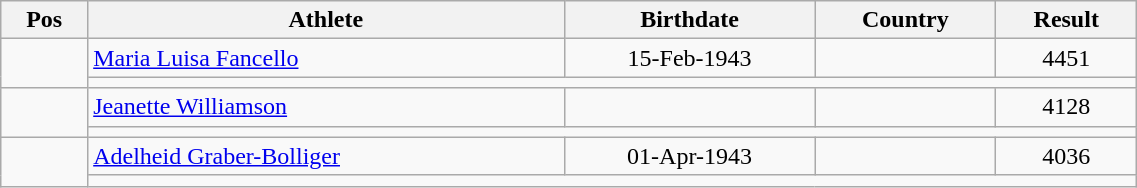<table class="wikitable"  style="text-align:center; width:60%;">
<tr>
<th>Pos</th>
<th>Athlete</th>
<th>Birthdate</th>
<th>Country</th>
<th>Result</th>
</tr>
<tr>
<td align=center rowspan=2></td>
<td align=left><a href='#'>Maria Luisa Fancello</a></td>
<td>15-Feb-1943</td>
<td align=left></td>
<td>4451</td>
</tr>
<tr>
<td colspan=4></td>
</tr>
<tr>
<td align=center rowspan=2></td>
<td align=left><a href='#'>Jeanette Williamson</a></td>
<td align=left></td>
<td align=left></td>
<td>4128</td>
</tr>
<tr>
<td colspan=4></td>
</tr>
<tr>
<td align=center rowspan=2></td>
<td align=left><a href='#'>Adelheid Graber-Bolliger</a></td>
<td>01-Apr-1943</td>
<td align=left></td>
<td>4036</td>
</tr>
<tr>
<td colspan=4></td>
</tr>
</table>
